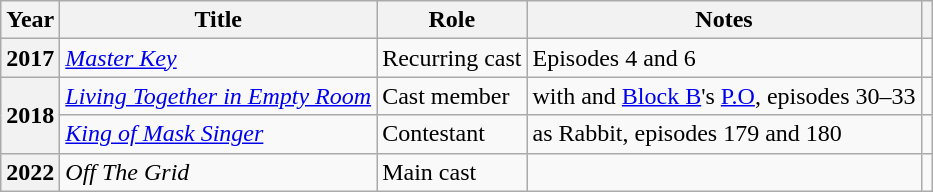<table class="wikitable plainrowheaders sortable">
<tr>
<th scope="col">Year</th>
<th scope="col">Title</th>
<th scope="col">Role</th>
<th scope="col">Notes</th>
<th scope="col" class="unsortable"></th>
</tr>
<tr>
<th scope="row">2017</th>
<td><em><a href='#'>Master Key</a></em></td>
<td>Recurring cast</td>
<td>Episodes 4 and 6</td>
<td style="text-align:center"></td>
</tr>
<tr>
<th scope="row" rowspan="2">2018</th>
<td><em><a href='#'>Living Together in Empty Room</a></em></td>
<td>Cast member</td>
<td>with  and <a href='#'>Block B</a>'s <a href='#'>P.O</a>, episodes 30–33</td>
<td style="text-align:center"></td>
</tr>
<tr>
<td><em><a href='#'>King of Mask Singer</a></em></td>
<td>Contestant</td>
<td>as Rabbit, episodes 179 and 180</td>
<td style="text-align:center"></td>
</tr>
<tr>
<th scope="row">2022</th>
<td><em>Off The Grid</em></td>
<td>Main cast</td>
<td></td>
<td style="text-align:center"></td>
</tr>
</table>
